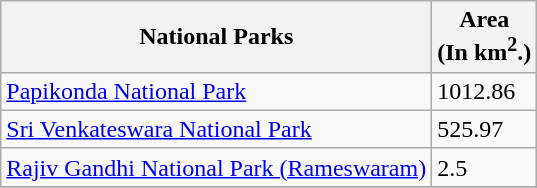<table class="wikitable">
<tr>
<th>National Parks</th>
<th>Area<br>(In km<sup>2</sup>.)</th>
</tr>
<tr>
<td><a href='#'>Papikonda National Park</a></td>
<td>1012.86</td>
</tr>
<tr>
<td><a href='#'>Sri Venkateswara National Park</a></td>
<td>525.97</td>
</tr>
<tr>
<td><a href='#'>Rajiv Gandhi  National Park (Rameswaram)</a></td>
<td>2.5</td>
</tr>
<tr>
</tr>
</table>
